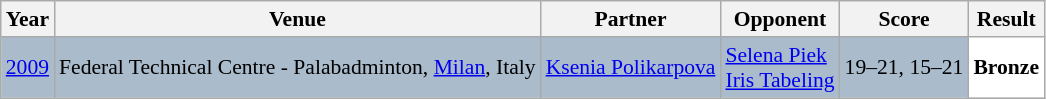<table class="sortable wikitable" style="font-size: 90%;">
<tr>
<th>Year</th>
<th>Venue</th>
<th>Partner</th>
<th>Opponent</th>
<th>Score</th>
<th>Result</th>
</tr>
<tr style="background:#AABBCC">
<td align="center"><a href='#'>2009</a></td>
<td align="left">Federal Technical Centre - Palabadminton, <a href='#'>Milan</a>, Italy</td>
<td align="left"> <a href='#'>Ksenia Polikarpova</a></td>
<td align="left"> <a href='#'>Selena Piek</a><br> <a href='#'>Iris Tabeling</a></td>
<td align="left">19–21, 15–21</td>
<td style="text-align:left; background:white"> <strong>Bronze</strong></td>
</tr>
</table>
